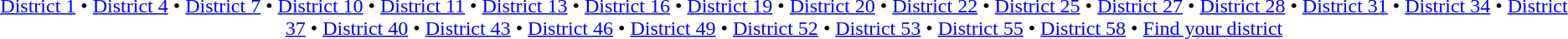<table id=toc class=toc summary=Contents>
<tr>
<td align=center><br><a href='#'>District 1</a> • <a href='#'>District 4</a> • <a href='#'>District 7</a> • <a href='#'>District 10</a> • <a href='#'>District 11</a> • <a href='#'>District 13</a> • <a href='#'>District 16</a> • <a href='#'>District 19</a> • <a href='#'>District 20</a> • <a href='#'>District 22</a> • <a href='#'>District 25</a> • <a href='#'>District 27</a> • <a href='#'>District 28</a> • <a href='#'>District 31</a> • <a href='#'>District 34</a> • <a href='#'>District 37</a> • <a href='#'>District 40</a> • <a href='#'>District 43</a> • <a href='#'>District 46</a> • <a href='#'>District 49</a> • <a href='#'>District 52</a> • <a href='#'>District 53</a> • <a href='#'>District 55</a> • <a href='#'>District 58</a> • <a href='#'>Find your district</a>
</td>
</tr>
</table>
